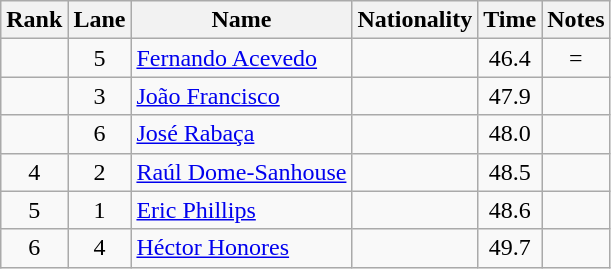<table class="wikitable sortable" style="text-align:center">
<tr>
<th>Rank</th>
<th>Lane</th>
<th>Name</th>
<th>Nationality</th>
<th>Time</th>
<th>Notes</th>
</tr>
<tr>
<td></td>
<td>5</td>
<td align=left><a href='#'>Fernando Acevedo</a></td>
<td align=left></td>
<td>46.4</td>
<td>=</td>
</tr>
<tr>
<td></td>
<td>3</td>
<td align=left><a href='#'>João Francisco</a></td>
<td align=left></td>
<td>47.9</td>
<td></td>
</tr>
<tr>
<td></td>
<td>6</td>
<td align=left><a href='#'>José Rabaça</a></td>
<td align=left></td>
<td>48.0</td>
<td></td>
</tr>
<tr>
<td>4</td>
<td>2</td>
<td align=left><a href='#'>Raúl Dome-Sanhouse</a></td>
<td align=left></td>
<td>48.5</td>
<td></td>
</tr>
<tr>
<td>5</td>
<td>1</td>
<td align=left><a href='#'>Eric Phillips</a></td>
<td align=left></td>
<td>48.6</td>
<td></td>
</tr>
<tr>
<td>6</td>
<td>4</td>
<td align=left><a href='#'>Héctor Honores</a></td>
<td align=left></td>
<td>49.7</td>
<td></td>
</tr>
</table>
